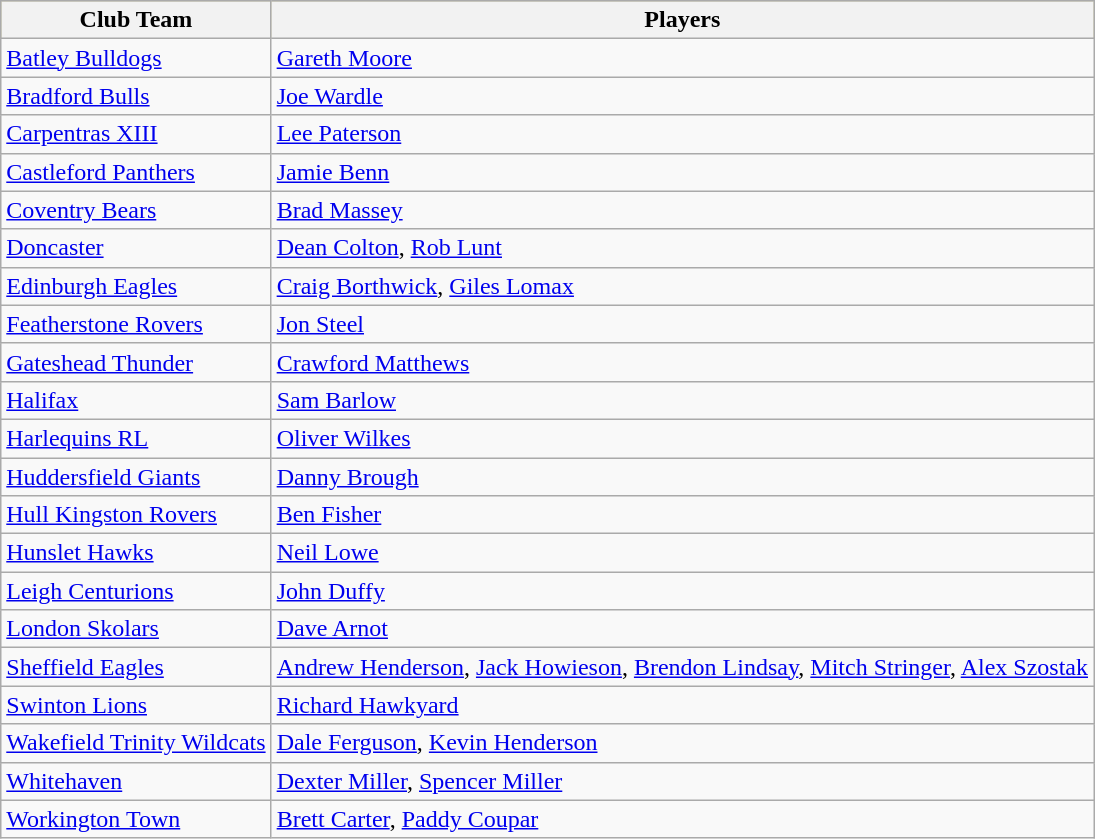<table class="wikitable">
<tr style="background:#bdb76b;">
<th>Club Team</th>
<th>Players</th>
</tr>
<tr>
<td> <a href='#'>Batley Bulldogs</a></td>
<td><a href='#'>Gareth Moore</a></td>
</tr>
<tr>
<td> <a href='#'>Bradford Bulls</a></td>
<td><a href='#'>Joe Wardle</a></td>
</tr>
<tr>
<td> <a href='#'>Carpentras XIII</a></td>
<td><a href='#'>Lee Paterson</a></td>
</tr>
<tr>
<td> <a href='#'>Castleford Panthers</a></td>
<td><a href='#'>Jamie Benn</a></td>
</tr>
<tr>
<td> <a href='#'>Coventry Bears</a></td>
<td><a href='#'>Brad Massey</a></td>
</tr>
<tr>
<td> <a href='#'>Doncaster</a></td>
<td><a href='#'>Dean Colton</a>, <a href='#'>Rob Lunt</a></td>
</tr>
<tr>
<td> <a href='#'>Edinburgh Eagles</a></td>
<td><a href='#'>Craig Borthwick</a>, <a href='#'>Giles Lomax</a></td>
</tr>
<tr>
<td> <a href='#'>Featherstone Rovers</a></td>
<td><a href='#'>Jon Steel</a></td>
</tr>
<tr>
<td> <a href='#'>Gateshead Thunder</a></td>
<td><a href='#'>Crawford Matthews</a></td>
</tr>
<tr>
<td> <a href='#'>Halifax</a></td>
<td><a href='#'>Sam Barlow</a></td>
</tr>
<tr>
<td> <a href='#'>Harlequins RL</a></td>
<td><a href='#'>Oliver Wilkes</a></td>
</tr>
<tr>
<td> <a href='#'>Huddersfield Giants</a></td>
<td><a href='#'>Danny Brough</a></td>
</tr>
<tr>
<td> <a href='#'>Hull Kingston Rovers</a></td>
<td><a href='#'>Ben Fisher</a></td>
</tr>
<tr>
<td> <a href='#'>Hunslet Hawks</a></td>
<td><a href='#'>Neil Lowe</a></td>
</tr>
<tr>
<td> <a href='#'>Leigh Centurions</a></td>
<td><a href='#'>John Duffy</a></td>
</tr>
<tr>
<td> <a href='#'>London Skolars</a></td>
<td><a href='#'>Dave Arnot</a></td>
</tr>
<tr>
<td> <a href='#'>Sheffield Eagles</a></td>
<td><a href='#'>Andrew Henderson</a>, <a href='#'>Jack Howieson</a>, <a href='#'>Brendon Lindsay</a>, <a href='#'>Mitch Stringer</a>, <a href='#'>Alex Szostak</a></td>
</tr>
<tr>
<td> <a href='#'>Swinton Lions</a></td>
<td><a href='#'>Richard Hawkyard</a></td>
</tr>
<tr>
<td> <a href='#'>Wakefield Trinity Wildcats</a></td>
<td><a href='#'>Dale Ferguson</a>, <a href='#'>Kevin Henderson</a></td>
</tr>
<tr>
<td> <a href='#'>Whitehaven</a></td>
<td><a href='#'>Dexter Miller</a>, <a href='#'>Spencer Miller</a></td>
</tr>
<tr>
<td> <a href='#'>Workington Town</a></td>
<td><a href='#'>Brett Carter</a>, <a href='#'>Paddy Coupar</a></td>
</tr>
</table>
